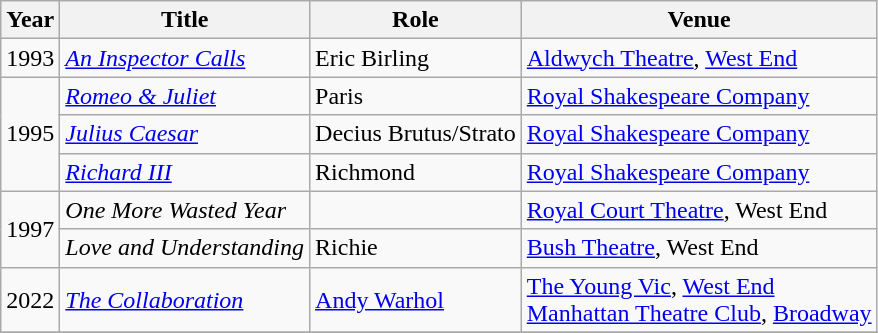<table class="wikitable sortable">
<tr>
<th>Year</th>
<th>Title</th>
<th>Role</th>
<th>Venue</th>
</tr>
<tr>
<td>1993</td>
<td><em><a href='#'>An Inspector Calls</a></em></td>
<td>Eric Birling</td>
<td><a href='#'>Aldwych Theatre</a>, <a href='#'>West End</a></td>
</tr>
<tr>
<td rowspan=3>1995</td>
<td><em><a href='#'>Romeo & Juliet</a></em></td>
<td>Paris</td>
<td><a href='#'>Royal Shakespeare Company</a></td>
</tr>
<tr>
<td><em><a href='#'>Julius Caesar</a></em></td>
<td>Decius Brutus/Strato</td>
<td><a href='#'>Royal Shakespeare Company</a></td>
</tr>
<tr>
<td><em><a href='#'>Richard III</a></em></td>
<td>Richmond</td>
<td><a href='#'>Royal Shakespeare Company</a></td>
</tr>
<tr>
<td rowspan=2>1997</td>
<td><em>One More Wasted Year</em></td>
<td></td>
<td><a href='#'>Royal Court Theatre</a>, West End</td>
</tr>
<tr>
<td><em>Love and Understanding</em></td>
<td>Richie</td>
<td><a href='#'>Bush Theatre</a>, West End</td>
</tr>
<tr>
<td>2022</td>
<td><em><a href='#'>The Collaboration</a></em></td>
<td><a href='#'>Andy Warhol</a></td>
<td><a href='#'>The Young Vic</a>, <a href='#'>West End</a> <br> <a href='#'>Manhattan Theatre Club</a>, <a href='#'>Broadway</a></td>
</tr>
<tr>
</tr>
</table>
